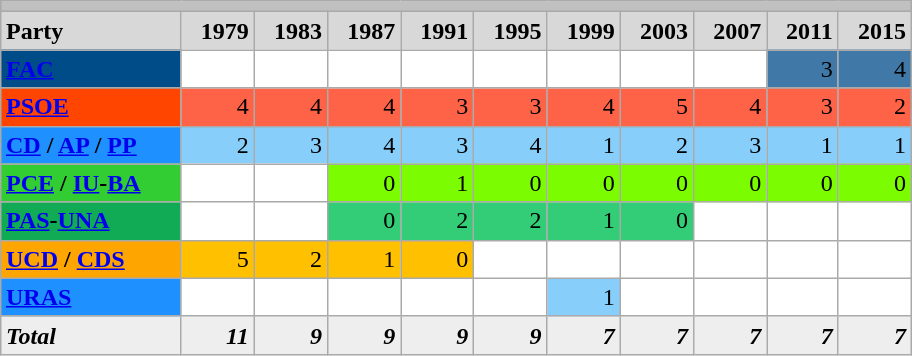<table class="wikitable" style="margin:0 auto">
<tr>
<td colspan="11" width="600px" bgcolor="#C0C0C0"></td>
</tr>
<tr bgcolor="#D8D8D8">
<td><strong>Party</strong></td>
<td align="right"><strong>1979</strong></td>
<td align="right"><strong>1983</strong></td>
<td align="right"><strong>1987</strong></td>
<td align="right"><strong>1991</strong></td>
<td align="right"><strong>1995</strong></td>
<td align="right"><strong>1999</strong></td>
<td align="right"><strong>2003</strong></td>
<td align="right"><strong>2007</strong></td>
<td align="right"><strong>2011</strong></td>
<td align="right"><strong>2015</strong></td>
</tr>
<tr>
<td bgcolor="#004C89"><strong><a href='#'><span>FAC</span></a></strong></td>
<td bgcolor="#FFFFFF" align="right"></td>
<td bgcolor="#FFFFFF" align="right"></td>
<td bgcolor="#FFFFFF" align="right"></td>
<td bgcolor="#FFFFFF" align="right"></td>
<td bgcolor="#FFFFFF" align="right"></td>
<td bgcolor="#FFFFFF" align="right"></td>
<td bgcolor="#FFFFFF" align="right"></td>
<td bgcolor="#FFFFFF" align="right"></td>
<td bgcolor="#4079A7" align="right">3</td>
<td bgcolor="#4079A7" align="right">4</td>
</tr>
<tr>
<td bgcolor="#FF4500"><strong><a href='#'><span>PSOE</span></a></strong></td>
<td bgcolor="#FF6347" align="right">4</td>
<td bgcolor="#FF6347" align="right">4</td>
<td bgcolor="#FF6347" align="right">4</td>
<td bgcolor="#FF6347" align="right">3</td>
<td bgcolor="#FF6347" align="right">3</td>
<td bgcolor="#FF6347" align="right">4</td>
<td bgcolor="#FF6347" align="right">5</td>
<td bgcolor="#FF6347" align="right">4</td>
<td bgcolor="#FF6347" align="right">3</td>
<td bgcolor="#FF6347" align="right">2</td>
</tr>
<tr>
<td bgcolor="#1E90FF"><strong><a href='#'><span>CD</span></a> / <a href='#'><span>AP</span></a> / <a href='#'><span>PP</span></a></strong></td>
<td bgcolor="#87CEFA" align="right">2</td>
<td bgcolor="#87CEFA" align="right">3</td>
<td bgcolor="#87CEFA" align="right">4</td>
<td bgcolor="#87CEFA" align="right">3</td>
<td bgcolor="#87CEFA" align="right">4</td>
<td bgcolor="#87CEFA" align="right">1</td>
<td bgcolor="#87CEFA" align="right">2</td>
<td bgcolor="#87CEFA" align="right">3</td>
<td bgcolor="#87CEFA" align="right">1</td>
<td bgcolor="#87CEFA" align="right">1</td>
</tr>
<tr>
<td bgcolor="#32CD32"><strong><a href='#'><span>PCE</span></a> / <a href='#'><span>IU</span></a>-<a href='#'><span>BA</span></a></strong></td>
<td bgcolor="#FFFFFF" align="right"></td>
<td bgcolor="#FFFFFF" align="right"></td>
<td bgcolor="#7CFC00" align="right">0</td>
<td bgcolor="#7CFC00" align="right">1</td>
<td bgcolor="#7CFC00" align="right">0</td>
<td bgcolor="#7CFC00" align="right">0</td>
<td bgcolor="#7CFC00" align="right">0</td>
<td bgcolor="#7CFC00" align="right">0</td>
<td bgcolor="#7CFC00" align="right">0</td>
<td bgcolor="#7CFC00" align="right">0</td>
</tr>
<tr>
<td bgcolor="#11AA55"><strong><a href='#'><span>PAS</span></a>-<a href='#'><span>UNA</span></a></strong></td>
<td bgcolor="#FFFFFF" align="right"></td>
<td bgcolor="#FFFFFF" align="right"></td>
<td bgcolor="#33CC77" align="right">0</td>
<td bgcolor="#33CC77" align="right">2</td>
<td bgcolor="#33CC77" align="right">2</td>
<td bgcolor="#33CC77" align="right">1</td>
<td bgcolor="#33CC77" align="right">0</td>
<td bgcolor="#FFFFFF" align="right"></td>
<td bgcolor="#FFFFFF" align="right"></td>
<td bgcolor="#FFFFFF" align="right"></td>
</tr>
<tr>
<td bgcolor="#FFA500"><strong><a href='#'><span>UCD</span></a> / <a href='#'><span>CDS</span></a></strong></td>
<td bgcolor="#ffC000" align="right">5</td>
<td bgcolor="#ffC000" align="right">2</td>
<td bgcolor="#ffC000" align="right">1</td>
<td bgcolor="#ffC000" align="right">0</td>
<td bgcolor="#FFFFFF" align="right"></td>
<td bgcolor="#FFFFFF" align="right"></td>
<td bgcolor="#FFFFFF" align="right"></td>
<td bgcolor="#FFFFFF" align="right"></td>
<td bgcolor="#FFFFFF" align="right"></td>
<td bgcolor="#FFFFFF" align="right"></td>
</tr>
<tr>
<td bgcolor="#1E90FF"><strong><a href='#'><span>URAS</span></a></strong></td>
<td bgcolor="#FFFFFF" align="right"></td>
<td bgcolor="#FFFFFF" align="right"></td>
<td bgcolor="#FFFFFF" align="right"></td>
<td bgcolor="#FFFFFF" align="right"></td>
<td bgcolor="#FFFFFF" align="right"></td>
<td bgcolor="#87CEFA" align="right">1</td>
<td bgcolor="#FFFFFF" align="right"></td>
<td bgcolor="#FFFFFF" align="right"></td>
<td bgcolor="#FFFFFF" align="right"></td>
<td bgcolor="#FFFFFF" align="right"></td>
</tr>
<tr bgcolor="#EEEEEE">
<td><strong><em>Total</em></strong></td>
<td align="right"><strong><em>11</em></strong></td>
<td align="right"><strong><em>9</em></strong></td>
<td align="right"><strong><em>9</em></strong></td>
<td align="right"><strong><em>9</em></strong></td>
<td align="right"><strong><em>9</em></strong></td>
<td align="right"><strong><em>7</em></strong></td>
<td align="right"><strong><em>7</em></strong></td>
<td align="right"><strong><em>7</em></strong></td>
<td align="right"><strong><em>7</em></strong></td>
<td align="right"><strong><em>7</em></strong></td>
</tr>
</table>
